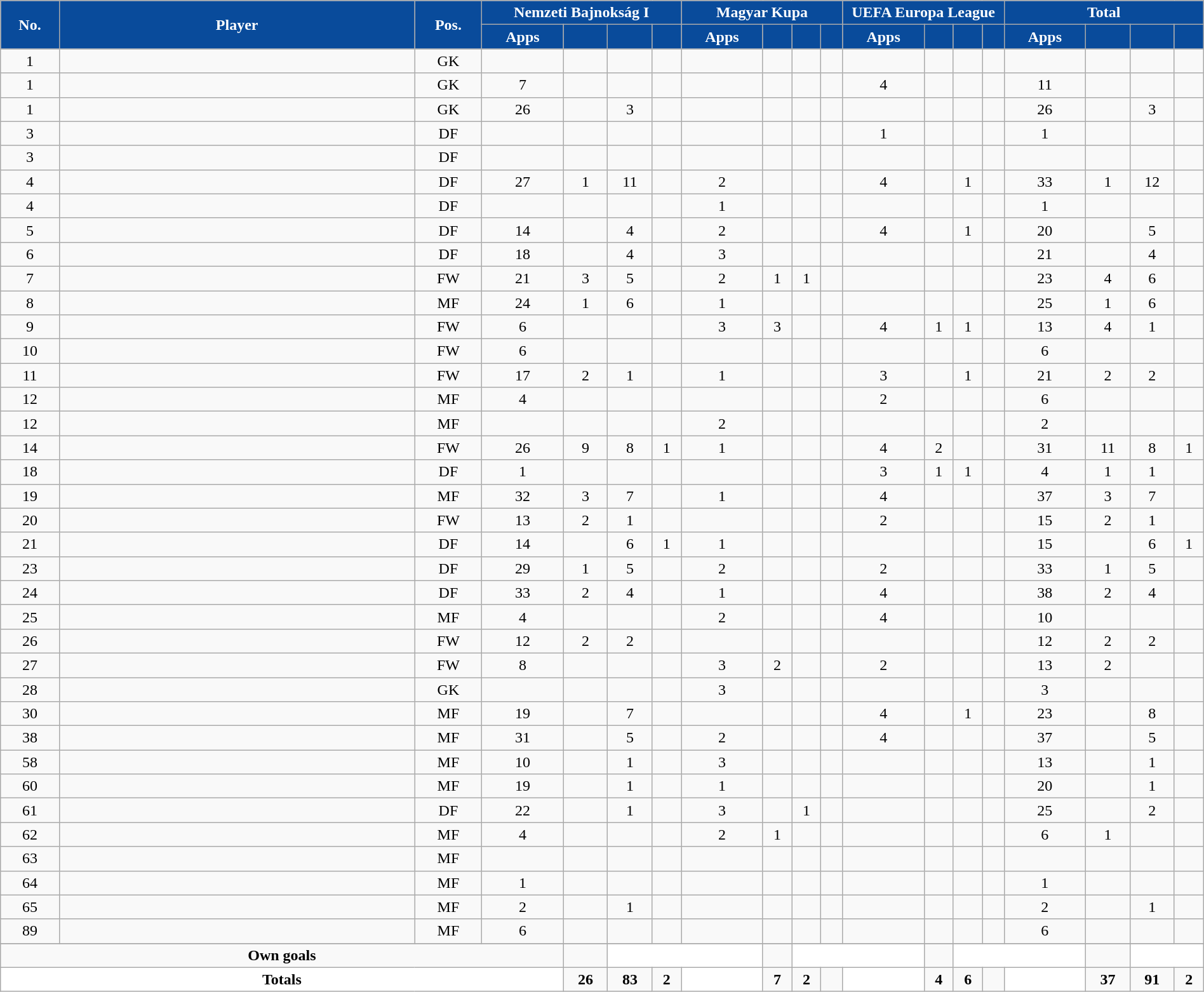<table class="wikitable sortable alternance" style="text-align:center;width:100%">
<tr>
<th rowspan="2" style="background-color:#094B9B;color:white;width:5px">No.</th>
<th rowspan="2" style="background-color:#094B9B;color:white;width:180px">Player</th>
<th rowspan="2" style="background-color:#094B9B;color:white;width:5px">Pos.</th>
<th colspan="4" style="background:#094B9B;color:white">Nemzeti Bajnokság I</th>
<th colspan="4" style="background:#094B9B;color:white">Magyar Kupa</th>
<th colspan="4" style="background:#094B9B;color:white">UEFA Europa League</th>
<th colspan="4" style="background:#094B9B;color:white">Total</th>
</tr>
<tr style="text-align:center">
<th width="4" style="background-color:#094B9B;color:white">Apps</th>
<th width="4" style="background-color:#094B9B"></th>
<th width="4" style="background-color:#094B9B"></th>
<th width="4" style="background-color:#094B9B"></th>
<th width="4" style="background-color:#094B9B;color:white">Apps</th>
<th width="4" style="background-color:#094B9B"></th>
<th width="4" style="background-color:#094B9B"></th>
<th width="4" style="background-color:#094B9B"></th>
<th width="4" style="background-color:#094B9B;color:white">Apps</th>
<th width="4" style="background-color:#094B9B"></th>
<th width="4" style="background-color:#094B9B"></th>
<th width="4" style="background-color:#094B9B"></th>
<th width="4" style="background-color:#094B9B;color:white">Apps</th>
<th width="4" style="background-color:#094B9B"></th>
<th width="4" style="background-color:#094B9B"></th>
<th width="4" style="background-color:#094B9B"></th>
</tr>
<tr>
<td>1</td>
<td> </td>
<td>GK</td>
<td></td>
<td></td>
<td></td>
<td></td>
<td></td>
<td></td>
<td></td>
<td></td>
<td></td>
<td></td>
<td></td>
<td></td>
<td></td>
<td></td>
<td></td>
<td></td>
</tr>
<tr>
<td>1</td>
<td> </td>
<td>GK</td>
<td>7</td>
<td></td>
<td></td>
<td></td>
<td></td>
<td></td>
<td></td>
<td></td>
<td>4</td>
<td></td>
<td></td>
<td></td>
<td>11</td>
<td></td>
<td></td>
<td></td>
</tr>
<tr>
<td>1</td>
<td> </td>
<td>GK</td>
<td>26</td>
<td></td>
<td>3</td>
<td></td>
<td></td>
<td></td>
<td></td>
<td></td>
<td></td>
<td></td>
<td></td>
<td></td>
<td>26</td>
<td></td>
<td>3</td>
<td></td>
</tr>
<tr>
<td>3</td>
<td> </td>
<td>DF</td>
<td></td>
<td></td>
<td></td>
<td></td>
<td></td>
<td></td>
<td></td>
<td></td>
<td>1</td>
<td></td>
<td></td>
<td></td>
<td>1</td>
<td></td>
<td></td>
<td></td>
</tr>
<tr>
<td>3</td>
<td> </td>
<td>DF</td>
<td></td>
<td></td>
<td></td>
<td></td>
<td></td>
<td></td>
<td></td>
<td></td>
<td></td>
<td></td>
<td></td>
<td></td>
<td></td>
<td></td>
<td></td>
<td></td>
</tr>
<tr>
<td>4</td>
<td> </td>
<td>DF</td>
<td>27</td>
<td>1</td>
<td>11</td>
<td></td>
<td>2</td>
<td></td>
<td></td>
<td></td>
<td>4</td>
<td></td>
<td>1</td>
<td></td>
<td>33</td>
<td>1</td>
<td>12</td>
<td></td>
</tr>
<tr>
<td>4</td>
<td> </td>
<td>DF</td>
<td></td>
<td></td>
<td></td>
<td></td>
<td>1</td>
<td></td>
<td></td>
<td></td>
<td></td>
<td></td>
<td></td>
<td></td>
<td>1</td>
<td></td>
<td></td>
<td></td>
</tr>
<tr>
<td>5</td>
<td> </td>
<td>DF</td>
<td>14</td>
<td></td>
<td>4</td>
<td></td>
<td>2</td>
<td></td>
<td></td>
<td></td>
<td>4</td>
<td></td>
<td>1</td>
<td></td>
<td>20</td>
<td></td>
<td>5</td>
<td></td>
</tr>
<tr>
<td>6</td>
<td> </td>
<td>DF</td>
<td>18</td>
<td></td>
<td>4</td>
<td></td>
<td>3</td>
<td></td>
<td></td>
<td></td>
<td></td>
<td></td>
<td></td>
<td></td>
<td>21</td>
<td></td>
<td>4</td>
<td></td>
</tr>
<tr>
<td>7</td>
<td> </td>
<td>FW</td>
<td>21</td>
<td>3</td>
<td>5</td>
<td></td>
<td>2</td>
<td>1</td>
<td>1</td>
<td></td>
<td></td>
<td></td>
<td></td>
<td></td>
<td>23</td>
<td>4</td>
<td>6</td>
<td></td>
</tr>
<tr>
<td>8</td>
<td> </td>
<td>MF</td>
<td>24</td>
<td>1</td>
<td>6</td>
<td></td>
<td>1</td>
<td></td>
<td></td>
<td></td>
<td></td>
<td></td>
<td></td>
<td></td>
<td>25</td>
<td>1</td>
<td>6</td>
<td></td>
</tr>
<tr>
<td>9</td>
<td> </td>
<td>FW</td>
<td>6</td>
<td></td>
<td></td>
<td></td>
<td>3</td>
<td>3</td>
<td></td>
<td></td>
<td>4</td>
<td>1</td>
<td>1</td>
<td></td>
<td>13</td>
<td>4</td>
<td>1</td>
<td></td>
</tr>
<tr>
<td>10</td>
<td> </td>
<td>FW</td>
<td>6</td>
<td></td>
<td></td>
<td></td>
<td></td>
<td></td>
<td></td>
<td></td>
<td></td>
<td></td>
<td></td>
<td></td>
<td>6</td>
<td></td>
<td></td>
<td></td>
</tr>
<tr>
<td>11</td>
<td> </td>
<td>FW</td>
<td>17</td>
<td>2</td>
<td>1</td>
<td></td>
<td>1</td>
<td></td>
<td></td>
<td></td>
<td>3</td>
<td></td>
<td>1</td>
<td></td>
<td>21</td>
<td>2</td>
<td>2</td>
<td></td>
</tr>
<tr>
<td>12</td>
<td> </td>
<td>MF</td>
<td>4</td>
<td></td>
<td></td>
<td></td>
<td></td>
<td></td>
<td></td>
<td></td>
<td>2</td>
<td></td>
<td></td>
<td></td>
<td>6</td>
<td></td>
<td></td>
<td></td>
</tr>
<tr>
<td>12</td>
<td> </td>
<td>MF</td>
<td></td>
<td></td>
<td></td>
<td></td>
<td>2</td>
<td></td>
<td></td>
<td></td>
<td></td>
<td></td>
<td></td>
<td></td>
<td>2</td>
<td></td>
<td></td>
<td></td>
</tr>
<tr>
<td>14</td>
<td> </td>
<td>FW</td>
<td>26</td>
<td>9</td>
<td>8</td>
<td>1</td>
<td>1</td>
<td></td>
<td></td>
<td></td>
<td>4</td>
<td>2</td>
<td></td>
<td></td>
<td>31</td>
<td>11</td>
<td>8</td>
<td>1</td>
</tr>
<tr>
<td>18</td>
<td> </td>
<td>DF</td>
<td>1</td>
<td></td>
<td></td>
<td></td>
<td></td>
<td></td>
<td></td>
<td></td>
<td>3</td>
<td>1</td>
<td>1</td>
<td></td>
<td>4</td>
<td>1</td>
<td>1</td>
<td></td>
</tr>
<tr>
<td>19</td>
<td> </td>
<td>MF</td>
<td>32</td>
<td>3</td>
<td>7</td>
<td></td>
<td>1</td>
<td></td>
<td></td>
<td></td>
<td>4</td>
<td></td>
<td></td>
<td></td>
<td>37</td>
<td>3</td>
<td>7</td>
<td></td>
</tr>
<tr>
<td>20</td>
<td> </td>
<td>FW</td>
<td>13</td>
<td>2</td>
<td>1</td>
<td></td>
<td></td>
<td></td>
<td></td>
<td></td>
<td>2</td>
<td></td>
<td></td>
<td></td>
<td>15</td>
<td>2</td>
<td>1</td>
<td></td>
</tr>
<tr>
<td>21</td>
<td> </td>
<td>DF</td>
<td>14</td>
<td></td>
<td>6</td>
<td>1</td>
<td>1</td>
<td></td>
<td></td>
<td></td>
<td></td>
<td></td>
<td></td>
<td></td>
<td>15</td>
<td></td>
<td>6</td>
<td>1</td>
</tr>
<tr>
<td>23</td>
<td> </td>
<td>DF</td>
<td>29</td>
<td>1</td>
<td>5</td>
<td></td>
<td>2</td>
<td></td>
<td></td>
<td></td>
<td>2</td>
<td></td>
<td></td>
<td></td>
<td>33</td>
<td>1</td>
<td>5</td>
<td></td>
</tr>
<tr>
<td>24</td>
<td> </td>
<td>DF</td>
<td>33</td>
<td>2</td>
<td>4</td>
<td></td>
<td>1</td>
<td></td>
<td></td>
<td></td>
<td>4</td>
<td></td>
<td></td>
<td></td>
<td>38</td>
<td>2</td>
<td>4</td>
<td></td>
</tr>
<tr>
<td>25</td>
<td> </td>
<td>MF</td>
<td>4</td>
<td></td>
<td></td>
<td></td>
<td>2</td>
<td></td>
<td></td>
<td></td>
<td>4</td>
<td></td>
<td></td>
<td></td>
<td>10</td>
<td></td>
<td></td>
<td></td>
</tr>
<tr>
<td>26</td>
<td> </td>
<td>FW</td>
<td>12</td>
<td>2</td>
<td>2</td>
<td></td>
<td></td>
<td></td>
<td></td>
<td></td>
<td></td>
<td></td>
<td></td>
<td></td>
<td>12</td>
<td>2</td>
<td>2</td>
<td></td>
</tr>
<tr>
<td>27</td>
<td> </td>
<td>FW</td>
<td>8</td>
<td></td>
<td></td>
<td></td>
<td>3</td>
<td>2</td>
<td></td>
<td></td>
<td>2</td>
<td></td>
<td></td>
<td></td>
<td>13</td>
<td>2</td>
<td></td>
<td></td>
</tr>
<tr>
<td>28</td>
<td></td>
<td>GK</td>
<td></td>
<td></td>
<td></td>
<td></td>
<td>3</td>
<td></td>
<td></td>
<td></td>
<td></td>
<td></td>
<td></td>
<td></td>
<td>3</td>
<td></td>
<td></td>
<td></td>
</tr>
<tr>
<td>30</td>
<td> </td>
<td>MF</td>
<td>19</td>
<td></td>
<td>7</td>
<td></td>
<td></td>
<td></td>
<td></td>
<td></td>
<td>4</td>
<td></td>
<td>1</td>
<td></td>
<td>23</td>
<td></td>
<td>8</td>
<td></td>
</tr>
<tr>
<td>38</td>
<td> </td>
<td>MF</td>
<td>31</td>
<td></td>
<td>5</td>
<td></td>
<td>2</td>
<td></td>
<td></td>
<td></td>
<td>4</td>
<td></td>
<td></td>
<td></td>
<td>37</td>
<td></td>
<td>5</td>
<td></td>
</tr>
<tr>
<td>58</td>
<td> </td>
<td>MF</td>
<td>10</td>
<td></td>
<td>1</td>
<td></td>
<td>3</td>
<td></td>
<td></td>
<td></td>
<td></td>
<td></td>
<td></td>
<td></td>
<td>13</td>
<td></td>
<td>1</td>
<td></td>
</tr>
<tr>
<td>60</td>
<td> </td>
<td>MF</td>
<td>19</td>
<td></td>
<td>1</td>
<td></td>
<td>1</td>
<td></td>
<td></td>
<td></td>
<td></td>
<td></td>
<td></td>
<td></td>
<td>20</td>
<td></td>
<td>1</td>
<td></td>
</tr>
<tr>
<td>61</td>
<td> </td>
<td>DF</td>
<td>22</td>
<td></td>
<td>1</td>
<td></td>
<td>3</td>
<td></td>
<td>1</td>
<td></td>
<td></td>
<td></td>
<td></td>
<td></td>
<td>25</td>
<td></td>
<td>2</td>
<td></td>
</tr>
<tr>
<td>62</td>
<td> </td>
<td>MF</td>
<td>4</td>
<td></td>
<td></td>
<td></td>
<td>2</td>
<td>1</td>
<td></td>
<td></td>
<td></td>
<td></td>
<td></td>
<td></td>
<td>6</td>
<td>1</td>
<td></td>
<td></td>
</tr>
<tr>
<td>63</td>
<td> </td>
<td>MF</td>
<td></td>
<td></td>
<td></td>
<td></td>
<td></td>
<td></td>
<td></td>
<td></td>
<td></td>
<td></td>
<td></td>
<td></td>
<td></td>
<td></td>
<td></td>
<td></td>
</tr>
<tr>
<td>64</td>
<td> </td>
<td>MF</td>
<td>1</td>
<td></td>
<td></td>
<td></td>
<td></td>
<td></td>
<td></td>
<td></td>
<td></td>
<td></td>
<td></td>
<td></td>
<td>1</td>
<td></td>
<td></td>
<td></td>
</tr>
<tr>
<td>65</td>
<td> </td>
<td>MF</td>
<td>2</td>
<td></td>
<td>1</td>
<td></td>
<td></td>
<td></td>
<td></td>
<td></td>
<td></td>
<td></td>
<td></td>
<td></td>
<td>2</td>
<td></td>
<td>1</td>
<td></td>
</tr>
<tr>
<td>89</td>
<td> </td>
<td>MF</td>
<td>6</td>
<td></td>
<td></td>
<td></td>
<td></td>
<td></td>
<td></td>
<td></td>
<td></td>
<td></td>
<td></td>
<td></td>
<td>6</td>
<td></td>
<td></td>
<td></td>
</tr>
<tr>
</tr>
<tr class="sortbottom">
<td colspan="4"><strong>Own goals</strong></td>
<td></td>
<td colspan="3" style="background:white;text-align:center"></td>
<td></td>
<td colspan="3" style="background:white;text-align:center"></td>
<td></td>
<td colspan="3" style="background:white;text-align:center"></td>
<td></td>
<td colspan="2" style="background:white;text-align:center"></td>
</tr>
<tr class="sortbottom">
<td colspan="4" style="background:white;text-align:center"><strong>Totals</strong></td>
<td><strong>26</strong></td>
<td><strong>83</strong></td>
<td><strong>2</strong></td>
<td rowspan="3" style="background:white;text-align:center"></td>
<td><strong>7</strong></td>
<td><strong>2</strong></td>
<td></td>
<td rowspan="3" style="background:white;text-align:center"></td>
<td><strong>4</strong></td>
<td><strong>6</strong></td>
<td></td>
<td rowspan="3" style="background:white;text-align:center"></td>
<td><strong>37</strong></td>
<td><strong>91</strong></td>
<td><strong>2</strong></td>
</tr>
</table>
